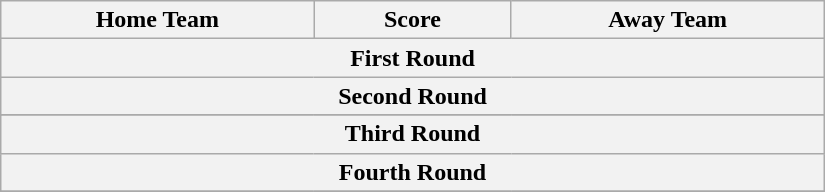<table class="wikitable" style="text-align: center; width:550px">
<tr>
<th scope="col" width="195px">Home Team</th>
<th scope="col" width="120px">Score</th>
<th scope="col" width="195px">Away Team</th>
</tr>
<tr>
<th colspan="3">First Round<br></th>
</tr>
<tr>
<th colspan="3">Second Round</th>
</tr>
<tr>
</tr>
<tr>
<th colspan="3">Third Round<br>
</th>
</tr>
<tr>
<th colspan="3">Fourth Round<br></th>
</tr>
<tr>
</tr>
</table>
